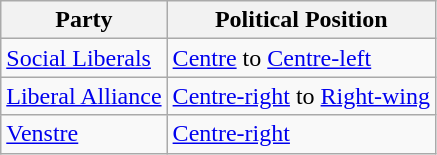<table class="wikitable mw-collapsible mw-collapsed">
<tr>
<th>Party</th>
<th>Political Position</th>
</tr>
<tr>
<td><a href='#'>Social Liberals</a></td>
<td><a href='#'>Centre</a> to <a href='#'>Centre-left</a></td>
</tr>
<tr>
<td><a href='#'>Liberal Alliance</a></td>
<td><a href='#'>Centre-right</a> to <a href='#'>Right-wing</a></td>
</tr>
<tr>
<td><a href='#'>Venstre</a></td>
<td><a href='#'>Centre-right</a></td>
</tr>
</table>
